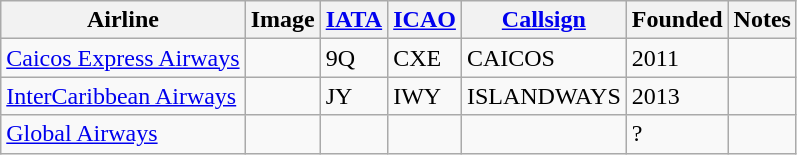<table class="wikitable sortable">
<tr>
<th>Airline</th>
<th>Image</th>
<th><a href='#'>IATA</a></th>
<th><a href='#'>ICAO</a></th>
<th><a href='#'>Callsign</a></th>
<th>Founded</th>
<th>Notes</th>
</tr>
<tr>
<td><a href='#'>Caicos Express Airways</a></td>
<td></td>
<td>9Q</td>
<td>CXE</td>
<td>CAICOS</td>
<td>2011</td>
<td></td>
</tr>
<tr>
<td><a href='#'>InterCaribbean Airways</a></td>
<td></td>
<td>JY</td>
<td>IWY</td>
<td>ISLANDWAYS</td>
<td>2013</td>
<td></td>
</tr>
<tr>
<td><a href='#'>Global Airways</a></td>
<td></td>
<td></td>
<td></td>
<td></td>
<td>?</td>
<td></td>
</tr>
</table>
